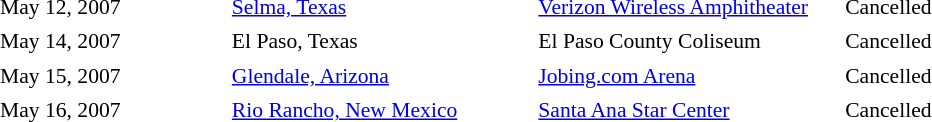<table cellpadding="2" style="border:0 solid darkgrey; font-size:90%">
<tr>
<th style="width:150px;"></th>
<th style="width:200px;"></th>
<th style="width:200px;"></th>
<th style="width:700px;"></th>
</tr>
<tr border="0">
</tr>
<tr>
<td>May 12, 2007</td>
<td><a href='#'>Selma, Texas</a></td>
<td><a href='#'>Verizon Wireless Amphitheater</a></td>
<td>Cancelled</td>
</tr>
<tr>
<td>May 14, 2007</td>
<td>El Paso, Texas</td>
<td>El Paso County Coliseum</td>
<td>Cancelled</td>
</tr>
<tr>
<td>May 15, 2007</td>
<td><a href='#'>Glendale, Arizona</a></td>
<td><a href='#'>Jobing.com Arena</a></td>
<td>Cancelled</td>
</tr>
<tr>
<td>May 16, 2007</td>
<td><a href='#'>Rio Rancho, New Mexico</a></td>
<td><a href='#'>Santa Ana Star Center</a></td>
<td>Cancelled</td>
</tr>
<tr>
</tr>
</table>
